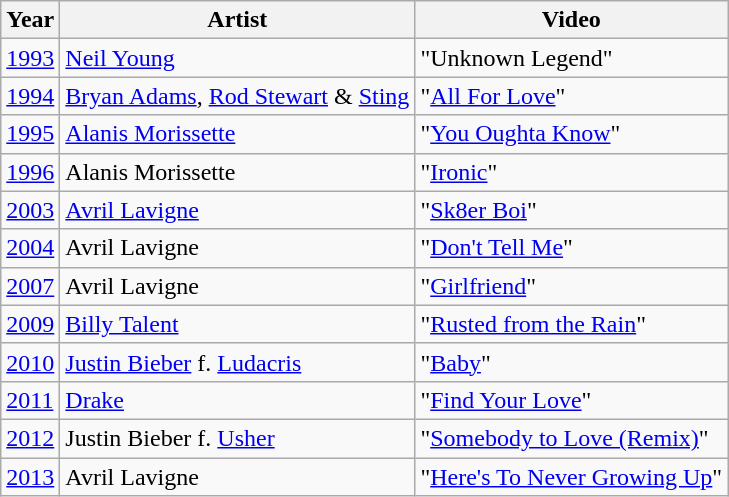<table class="wikitable">
<tr>
<th>Year</th>
<th>Artist</th>
<th>Video</th>
</tr>
<tr>
<td><a href='#'>1993</a></td>
<td><a href='#'>Neil Young</a></td>
<td>"Unknown Legend"</td>
</tr>
<tr>
<td><a href='#'>1994</a></td>
<td><a href='#'>Bryan Adams</a>, <a href='#'>Rod Stewart</a> & <a href='#'>Sting</a></td>
<td>"<a href='#'>All For Love</a>"</td>
</tr>
<tr>
<td><a href='#'>1995</a></td>
<td><a href='#'>Alanis Morissette</a></td>
<td>"<a href='#'>You Oughta Know</a>"</td>
</tr>
<tr>
<td><a href='#'>1996</a></td>
<td>Alanis Morissette</td>
<td>"<a href='#'>Ironic</a>"</td>
</tr>
<tr>
<td><a href='#'>2003</a></td>
<td><a href='#'>Avril Lavigne</a></td>
<td>"<a href='#'>Sk8er Boi</a>"</td>
</tr>
<tr>
<td><a href='#'>2004</a></td>
<td>Avril Lavigne</td>
<td>"<a href='#'>Don't Tell Me</a>"</td>
</tr>
<tr>
<td><a href='#'>2007</a></td>
<td>Avril Lavigne</td>
<td>"<a href='#'>Girlfriend</a>"</td>
</tr>
<tr>
<td><a href='#'>2009</a></td>
<td><a href='#'>Billy Talent</a></td>
<td>"<a href='#'>Rusted from the Rain</a>"</td>
</tr>
<tr>
<td><a href='#'>2010</a></td>
<td><a href='#'>Justin Bieber</a> f. <a href='#'>Ludacris</a></td>
<td>"<a href='#'>Baby</a>"</td>
</tr>
<tr>
<td><a href='#'>2011</a></td>
<td><a href='#'>Drake</a></td>
<td>"<a href='#'>Find Your Love</a>"</td>
</tr>
<tr>
<td><a href='#'>2012</a></td>
<td>Justin Bieber f. <a href='#'>Usher</a></td>
<td>"<a href='#'>Somebody to Love (Remix)</a>"</td>
</tr>
<tr>
<td><a href='#'>2013</a></td>
<td>Avril Lavigne</td>
<td>"<a href='#'>Here's To Never Growing Up</a>"</td>
</tr>
</table>
